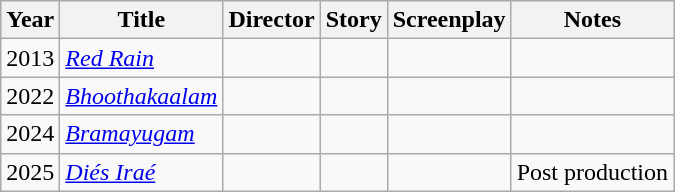<table class="wikitable">
<tr>
<th>Year</th>
<th>Title</th>
<th>Director</th>
<th>Story</th>
<th>Screenplay</th>
<th>Notes</th>
</tr>
<tr>
<td>2013</td>
<td><a href='#'><em>Red Rain</em></a></td>
<td></td>
<td></td>
<td></td>
<td></td>
</tr>
<tr>
<td>2022</td>
<td><em><a href='#'>Bhoothakaalam</a></em></td>
<td></td>
<td></td>
<td></td>
<td></td>
</tr>
<tr>
<td>2024</td>
<td><em><a href='#'>Bramayugam</a></em></td>
<td></td>
<td></td>
<td></td>
<td></td>
</tr>
<tr>
<td>2025</td>
<td><em><a href='#'>Diés Iraé</a></em></td>
<td></td>
<td></td>
<td></td>
<td>Post production</td>
</tr>
</table>
